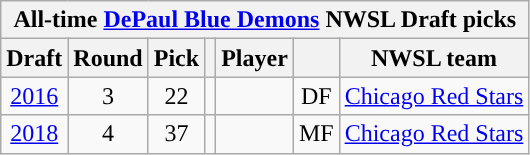<table class="wikitable sortable" style="text-align: center;">
<tr>
<th colspan="7" style="background:#">All-time <a href='#'><span>DePaul Blue Demons</span></a> NWSL Draft picks</th>
</tr>
<tr>
<th scope="col">Draft</th>
<th scope="col">Round</th>
<th scope="col">Pick</th>
<th scope="col"></th>
<th scope="col">Player</th>
<th scope="col"></th>
<th scope="col">NWSL team</th>
</tr>
<tr>
<td><a href='#'>2016</a></td>
<td>3</td>
<td>22</td>
<td></td>
<td></td>
<td>DF</td>
<td><a href='#'>Chicago Red Stars</a></td>
</tr>
<tr>
<td><a href='#'>2018</a></td>
<td>4</td>
<td>37</td>
<td></td>
<td></td>
<td>MF</td>
<td><a href='#'>Chicago Red Stars</a></td>
</tr>
</table>
